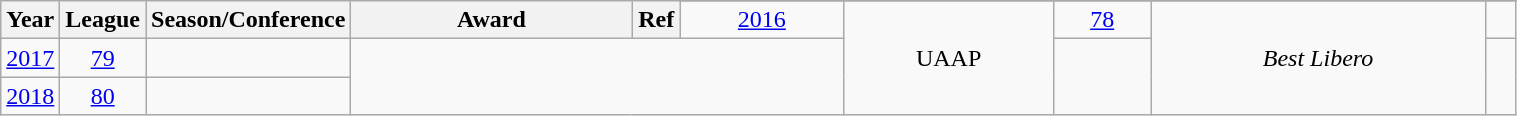<table class="wikitable sortable" style="text-align:center" width="80%">
<tr>
<th style="width:5px;" rowspan="2">Year</th>
<th style="width:25px;" rowspan="2">League</th>
<th style="width:100px;" rowspan="2">Season/Conference</th>
<th style="width:180px;" rowspan="2">Award</th>
<th style="width:25px;" rowspan="2">Ref</th>
</tr>
<tr align=center>
<td rowspan=1><a href='#'>2016</a></td>
<td rowspan=3>UAAP</td>
<td><a href='#'>78</a></td>
<td rowspan=3><em>Best Libero</em></td>
<td></td>
</tr>
<tr align=center>
<td rowspan=1><a href='#'>2017</a></td>
<td><a href='#'>79</a></td>
<td></td>
</tr>
<tr align=center>
<td rowspan=1><a href='#'>2018</a></td>
<td><a href='#'>80</a></td>
<td></td>
</tr>
</table>
